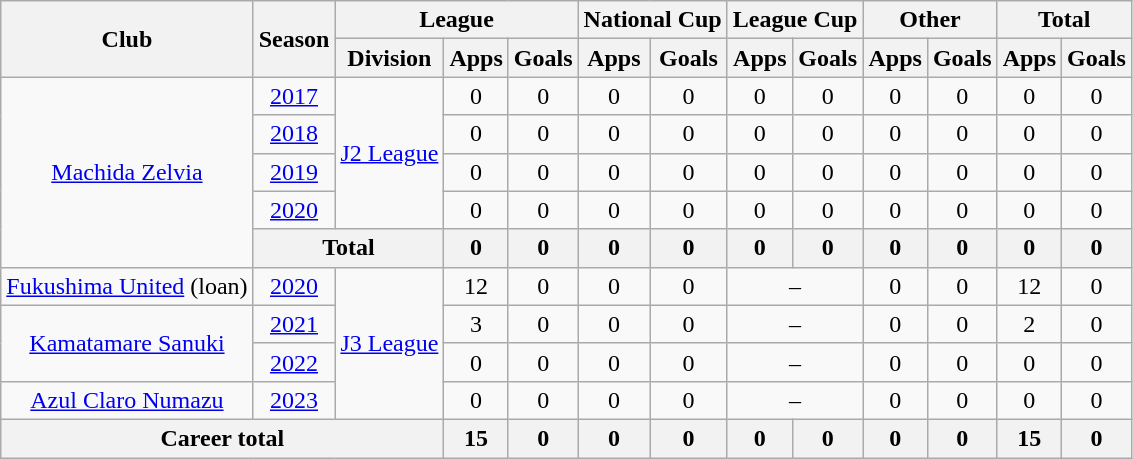<table class="wikitable" style="text-align: center">
<tr>
<th rowspan="2">Club</th>
<th rowspan="2">Season</th>
<th colspan="3">League</th>
<th colspan="2">National Cup</th>
<th colspan="2">League Cup</th>
<th colspan="2">Other</th>
<th colspan="2">Total</th>
</tr>
<tr>
<th>Division</th>
<th>Apps</th>
<th>Goals</th>
<th>Apps</th>
<th>Goals</th>
<th>Apps</th>
<th>Goals</th>
<th>Apps</th>
<th>Goals</th>
<th>Apps</th>
<th>Goals</th>
</tr>
<tr>
<td rowspan="5"><a href='#'>Machida Zelvia</a></td>
<td><a href='#'>2017</a></td>
<td rowspan="4"><a href='#'>J2 League</a></td>
<td>0</td>
<td>0</td>
<td>0</td>
<td>0</td>
<td>0</td>
<td>0</td>
<td>0</td>
<td>0</td>
<td>0</td>
<td>0</td>
</tr>
<tr>
<td><a href='#'>2018</a></td>
<td>0</td>
<td>0</td>
<td>0</td>
<td>0</td>
<td>0</td>
<td>0</td>
<td>0</td>
<td>0</td>
<td>0</td>
<td>0</td>
</tr>
<tr>
<td><a href='#'>2019</a></td>
<td>0</td>
<td>0</td>
<td>0</td>
<td>0</td>
<td>0</td>
<td>0</td>
<td>0</td>
<td>0</td>
<td>0</td>
<td>0</td>
</tr>
<tr>
<td><a href='#'>2020</a></td>
<td>0</td>
<td>0</td>
<td>0</td>
<td>0</td>
<td>0</td>
<td>0</td>
<td>0</td>
<td>0</td>
<td>0</td>
<td>0</td>
</tr>
<tr>
<th colspan=2>Total</th>
<th>0</th>
<th>0</th>
<th>0</th>
<th>0</th>
<th>0</th>
<th>0</th>
<th>0</th>
<th>0</th>
<th>0</th>
<th>0</th>
</tr>
<tr>
<td><a href='#'>Fukushima United</a> (loan)</td>
<td><a href='#'>2020</a></td>
<td rowspan="4"><a href='#'>J3 League</a></td>
<td>12</td>
<td>0</td>
<td>0</td>
<td>0</td>
<td colspan="2">–</td>
<td>0</td>
<td>0</td>
<td>12</td>
<td>0</td>
</tr>
<tr>
<td rowspan="2"><a href='#'>Kamatamare Sanuki</a></td>
<td><a href='#'>2021</a></td>
<td>3</td>
<td>0</td>
<td>0</td>
<td>0</td>
<td colspan="2">–</td>
<td>0</td>
<td>0</td>
<td>2</td>
<td>0</td>
</tr>
<tr>
<td><a href='#'>2022</a></td>
<td>0</td>
<td>0</td>
<td>0</td>
<td>0</td>
<td colspan="2">–</td>
<td>0</td>
<td>0</td>
<td>0</td>
<td>0</td>
</tr>
<tr>
<td><a href='#'>Azul Claro Numazu</a></td>
<td><a href='#'>2023</a></td>
<td>0</td>
<td>0</td>
<td>0</td>
<td>0</td>
<td colspan="2">–</td>
<td>0</td>
<td>0</td>
<td>0</td>
<td>0</td>
</tr>
<tr>
<th colspan=3>Career total</th>
<th>15</th>
<th>0</th>
<th>0</th>
<th>0</th>
<th>0</th>
<th>0</th>
<th>0</th>
<th>0</th>
<th>15</th>
<th>0</th>
</tr>
</table>
